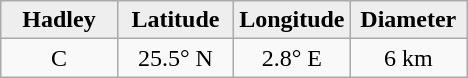<table class="wikitable">
<tr>
<th width="25%" style="background:#eeeeee;">Hadley</th>
<th width="25%" style="background:#eeeeee;">Latitude</th>
<th width="25%" style="background:#eeeeee;">Longitude</th>
<th width="25%" style="background:#eeeeee;">Diameter</th>
</tr>
<tr>
<td align="center">C</td>
<td align="center">25.5° N</td>
<td align="center">2.8° E</td>
<td align="center">6 km</td>
</tr>
</table>
